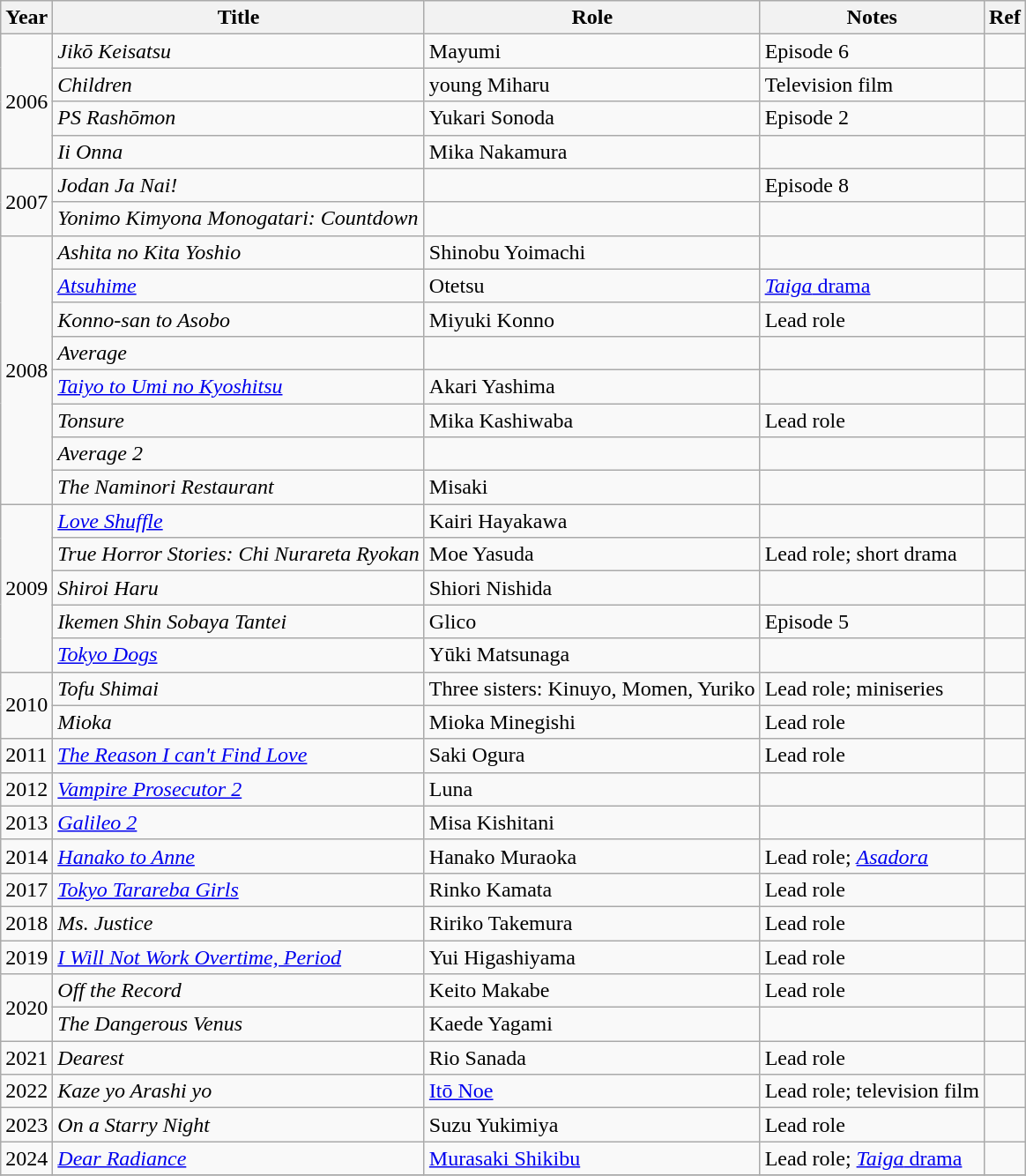<table class="wikitable sortable">
<tr>
<th>Year</th>
<th>Title</th>
<th>Role</th>
<th class="unsortable">Notes</th>
<th class="unsortable">Ref</th>
</tr>
<tr>
<td rowspan=4>2006</td>
<td><em>Jikō Keisatsu</em></td>
<td>Mayumi</td>
<td>Episode 6</td>
<td></td>
</tr>
<tr>
<td><em>Children</em></td>
<td>young Miharu</td>
<td>Television film</td>
<td></td>
</tr>
<tr>
<td><em>PS Rashōmon</em></td>
<td>Yukari Sonoda</td>
<td>Episode 2</td>
<td></td>
</tr>
<tr>
<td><em>Ii Onna</em></td>
<td>Mika Nakamura</td>
<td></td>
<td></td>
</tr>
<tr>
<td rowspan=2>2007</td>
<td><em>Jodan Ja Nai!</em></td>
<td></td>
<td>Episode 8</td>
<td></td>
</tr>
<tr>
<td><em>Yonimo Kimyona Monogatari: Countdown</em></td>
<td></td>
<td></td>
<td></td>
</tr>
<tr>
<td rowspan=8>2008</td>
<td><em>Ashita no Kita Yoshio</em></td>
<td>Shinobu Yoimachi</td>
<td></td>
<td></td>
</tr>
<tr>
<td><em><a href='#'>Atsuhime</a></em></td>
<td>Otetsu</td>
<td><a href='#'><em>Taiga</em> drama</a></td>
<td></td>
</tr>
<tr>
<td><em>Konno-san to Asobo</em></td>
<td>Miyuki Konno</td>
<td>Lead role</td>
<td></td>
</tr>
<tr>
<td><em>Average</em></td>
<td></td>
<td></td>
<td></td>
</tr>
<tr>
<td><em><a href='#'>Taiyo to Umi no Kyoshitsu</a></em></td>
<td>Akari Yashima</td>
<td></td>
<td></td>
</tr>
<tr>
<td><em>Tonsure</em></td>
<td>Mika Kashiwaba</td>
<td>Lead role</td>
<td></td>
</tr>
<tr>
<td><em>Average 2</em></td>
<td></td>
<td></td>
<td></td>
</tr>
<tr>
<td><em>The Naminori Restaurant</em></td>
<td>Misaki</td>
<td></td>
<td></td>
</tr>
<tr>
<td rowspan=5>2009</td>
<td><em><a href='#'>Love Shuffle</a></em></td>
<td>Kairi Hayakawa</td>
<td></td>
<td></td>
</tr>
<tr>
<td><em>True Horror Stories: Chi Nurareta Ryokan</em></td>
<td>Moe Yasuda</td>
<td>Lead role; short drama</td>
<td></td>
</tr>
<tr>
<td><em>Shiroi Haru</em></td>
<td>Shiori Nishida</td>
<td></td>
<td></td>
</tr>
<tr>
<td><em>Ikemen Shin Sobaya Tantei</em></td>
<td>Glico</td>
<td>Episode 5</td>
<td></td>
</tr>
<tr>
<td><em><a href='#'>Tokyo Dogs</a></em></td>
<td>Yūki Matsunaga</td>
<td></td>
<td></td>
</tr>
<tr>
<td rowspan=2>2010</td>
<td><em>Tofu Shimai</em></td>
<td>Three sisters: Kinuyo, Momen, Yuriko</td>
<td>Lead role; miniseries</td>
<td></td>
</tr>
<tr>
<td><em>Mioka</em></td>
<td>Mioka Minegishi</td>
<td>Lead role</td>
<td></td>
</tr>
<tr>
<td>2011</td>
<td><em><a href='#'>The Reason I can't Find Love</a></em></td>
<td>Saki Ogura</td>
<td>Lead role</td>
<td></td>
</tr>
<tr>
<td>2012</td>
<td><em><a href='#'>Vampire Prosecutor 2</a></em></td>
<td>Luna</td>
<td></td>
<td></td>
</tr>
<tr>
<td>2013</td>
<td><em><a href='#'>Galileo 2</a></em></td>
<td>Misa Kishitani</td>
<td></td>
<td></td>
</tr>
<tr>
<td>2014</td>
<td><em><a href='#'>Hanako to Anne</a></em></td>
<td>Hanako Muraoka</td>
<td>Lead role; <em><a href='#'>Asadora</a></em></td>
<td></td>
</tr>
<tr>
<td>2017</td>
<td><em><a href='#'>Tokyo Tarareba Girls</a></em></td>
<td>Rinko Kamata</td>
<td>Lead role</td>
<td></td>
</tr>
<tr>
<td>2018</td>
<td><em>Ms. Justice</em></td>
<td>Ririko Takemura</td>
<td>Lead role</td>
<td></td>
</tr>
<tr>
<td>2019</td>
<td><em><a href='#'>I Will Not Work Overtime, Period</a></em></td>
<td>Yui Higashiyama</td>
<td>Lead role</td>
<td></td>
</tr>
<tr>
<td rowspan=2>2020</td>
<td><em>Off the Record</em></td>
<td>Keito Makabe</td>
<td>Lead role</td>
<td></td>
</tr>
<tr>
<td><em>The Dangerous Venus</em></td>
<td>Kaede Yagami</td>
<td></td>
<td></td>
</tr>
<tr>
<td>2021</td>
<td><em>Dearest</em></td>
<td>Rio Sanada</td>
<td>Lead role</td>
<td></td>
</tr>
<tr>
<td>2022</td>
<td><em>Kaze yo Arashi yo</em></td>
<td><a href='#'>Itō Noe</a></td>
<td>Lead role; television film</td>
<td></td>
</tr>
<tr>
<td>2023</td>
<td><em>On a Starry Night</em></td>
<td>Suzu Yukimiya</td>
<td>Lead role</td>
<td></td>
</tr>
<tr>
<td>2024</td>
<td><em><a href='#'>Dear Radiance</a></em></td>
<td><a href='#'>Murasaki Shikibu</a></td>
<td>Lead role; <a href='#'><em>Taiga</em> drama</a></td>
<td></td>
</tr>
<tr>
</tr>
</table>
